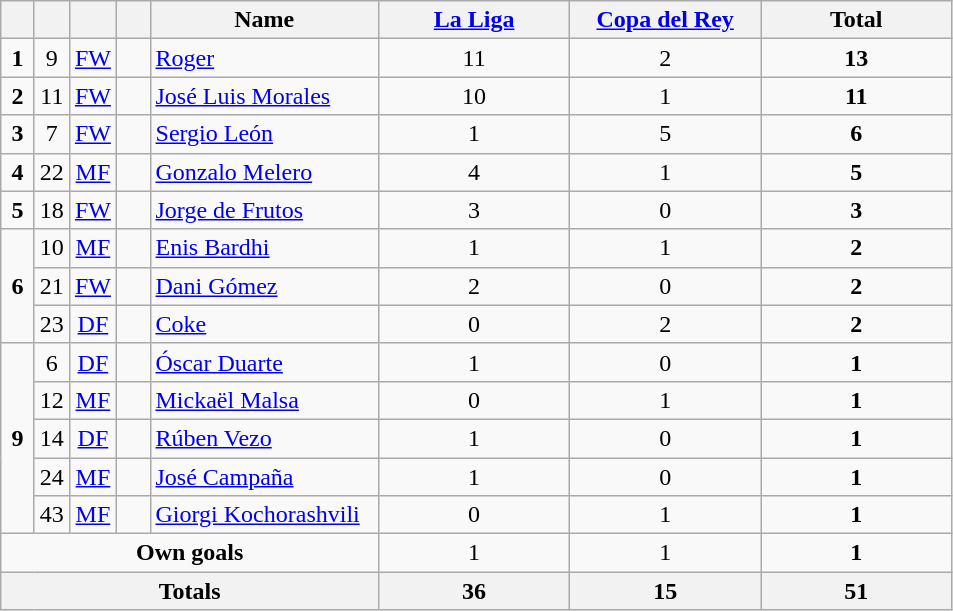<table class="wikitable" style="text-align:center">
<tr>
<th width=15></th>
<th width=15></th>
<th width=15></th>
<th width=15></th>
<th width=145>Name</th>
<th width=120><a href='#'>La Liga</a></th>
<th width=120><a href='#'>Copa del Rey</a></th>
<th width=120>Total</th>
</tr>
<tr>
<td><strong>1</strong></td>
<td>9</td>
<td><a href='#'>FW</a></td>
<td></td>
<td align=left><a href='#'>Roger</a></td>
<td>11</td>
<td>2</td>
<td><strong>13</strong></td>
</tr>
<tr>
<td><strong>2</strong></td>
<td>11</td>
<td><a href='#'>FW</a></td>
<td></td>
<td align=left><a href='#'>José Luis Morales</a></td>
<td>10</td>
<td>1</td>
<td><strong>11</strong></td>
</tr>
<tr>
<td><strong>3</strong></td>
<td>7</td>
<td><a href='#'>FW</a></td>
<td></td>
<td align=left><a href='#'>Sergio León</a></td>
<td>1</td>
<td>5</td>
<td><strong>6</strong></td>
</tr>
<tr>
<td><strong>4</strong></td>
<td>22</td>
<td><a href='#'>MF</a></td>
<td></td>
<td align=left><a href='#'>Gonzalo Melero</a></td>
<td>4</td>
<td>1</td>
<td><strong>5</strong></td>
</tr>
<tr>
<td><strong>5</strong></td>
<td>18</td>
<td><a href='#'>FW</a></td>
<td></td>
<td align=left><a href='#'>Jorge de Frutos</a></td>
<td>3</td>
<td>0</td>
<td><strong>3</strong></td>
</tr>
<tr>
<td rowspan="3"><strong>6</strong></td>
<td>10</td>
<td><a href='#'>MF</a></td>
<td></td>
<td align=left><a href='#'>Enis Bardhi</a></td>
<td>1</td>
<td>1</td>
<td><strong>2</strong></td>
</tr>
<tr>
<td>21</td>
<td><a href='#'>FW</a></td>
<td></td>
<td align=left><a href='#'>Dani Gómez</a></td>
<td>2</td>
<td>0</td>
<td><strong>2</strong></td>
</tr>
<tr>
<td>23</td>
<td><a href='#'>DF</a></td>
<td></td>
<td align=left><a href='#'>Coke</a></td>
<td>0</td>
<td>2</td>
<td><strong>2</strong></td>
</tr>
<tr>
<td rowspan=5><strong>9</strong></td>
<td>6</td>
<td><a href='#'>DF</a></td>
<td></td>
<td align=left><a href='#'>Óscar Duarte</a></td>
<td>1</td>
<td>0</td>
<td><strong>1</strong></td>
</tr>
<tr>
<td>12</td>
<td><a href='#'>MF</a></td>
<td></td>
<td align=left><a href='#'>Mickaël Malsa</a></td>
<td>0</td>
<td>1</td>
<td><strong>1</strong></td>
</tr>
<tr>
<td>14</td>
<td><a href='#'>DF</a></td>
<td></td>
<td align=left><a href='#'>Rúben Vezo</a></td>
<td>1</td>
<td>0</td>
<td><strong>1</strong></td>
</tr>
<tr>
<td>24</td>
<td><a href='#'>MF</a></td>
<td></td>
<td align=left><a href='#'>José Campaña</a></td>
<td>1</td>
<td>0</td>
<td><strong>1</strong></td>
</tr>
<tr>
<td>43</td>
<td><a href='#'>MF</a></td>
<td></td>
<td align=left><a href='#'>Giorgi Kochorashvili</a></td>
<td>0</td>
<td>1</td>
<td><strong>1</strong></td>
</tr>
<tr>
<td colspan="5"><strong>Own goals</strong></td>
<td>1</td>
<td>1</td>
<td><strong>1</strong></td>
</tr>
<tr>
<th colspan=5>Totals</th>
<th>36</th>
<th>15</th>
<th>51</th>
</tr>
</table>
